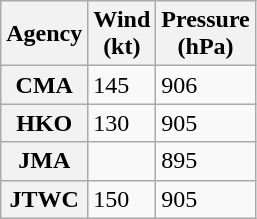<table class="wikitable floatleft">
<tr>
<th>Agency</th>
<th>Wind<br>(kt)</th>
<th>Pressure<br>(hPa)</th>
</tr>
<tr>
<th>CMA</th>
<td>145</td>
<td>906</td>
</tr>
<tr>
<th>HKO</th>
<td>130</td>
<td>905</td>
</tr>
<tr>
<th>JMA</th>
<td></td>
<td>895</td>
</tr>
<tr>
<th>JTWC</th>
<td>150</td>
<td>905</td>
</tr>
</table>
